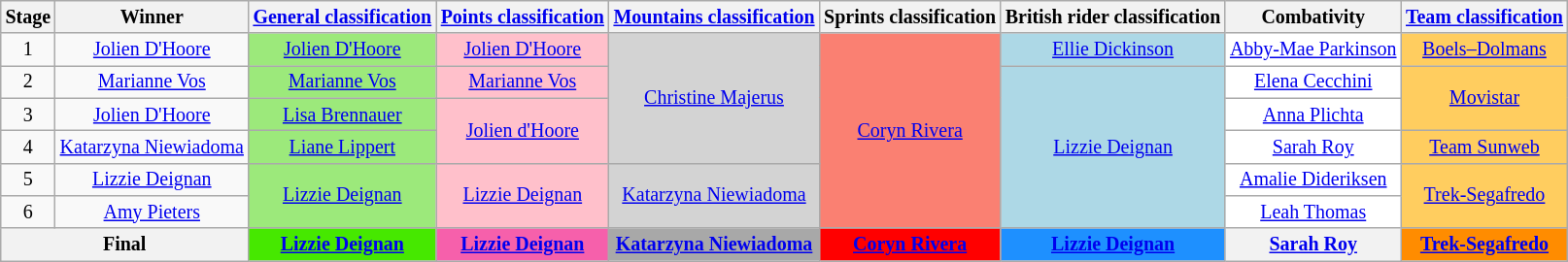<table class="wikitable" style="text-align: center; font-size:smaller;">
<tr>
<th scope="col">Stage</th>
<th scope="col">Winner</th>
<th scope="col"><a href='#'>General classification</a><br></th>
<th scope="col"><a href='#'>Points classification</a><br></th>
<th scope="col"><a href='#'>Mountains classification</a><br></th>
<th scope="col">Sprints classification<br></th>
<th scope="col">British rider classification<br></th>
<th scope="col">Combativity</th>
<th scope="col"><a href='#'>Team classification</a></th>
</tr>
<tr>
<td scope="row">1</td>
<td><a href='#'>Jolien D'Hoore</a></td>
<td style="background:#9CE97B;"><a href='#'>Jolien D'Hoore</a></td>
<td style="background:pink"><a href='#'>Jolien D'Hoore</a></td>
<td style="background:#D3D3D3;" rowspan=4><a href='#'>Christine Majerus</a></td>
<td style="background:salmon" rowspan=6><a href='#'>Coryn Rivera</a></td>
<td style="background:lightblue"><a href='#'>Ellie Dickinson</a></td>
<td style="background:white"><a href='#'>Abby-Mae Parkinson</a></td>
<td style="background:#FFCD5F;"><a href='#'>Boels–Dolmans</a></td>
</tr>
<tr>
<td scope="row">2</td>
<td><a href='#'>Marianne Vos</a></td>
<td style="background:#9CE97B;"><a href='#'>Marianne Vos</a></td>
<td style="background:pink"><a href='#'>Marianne Vos</a></td>
<td style="background:lightblue" rowspan=5><a href='#'>Lizzie Deignan</a></td>
<td style="background:white"><a href='#'>Elena Cecchini</a></td>
<td style="background:#FFCD5F;" rowspan =2><a href='#'>Movistar</a></td>
</tr>
<tr>
<td scope="row">3</td>
<td><a href='#'>Jolien D'Hoore</a></td>
<td style="background:#9CE97B;"><a href='#'>Lisa Brennauer</a></td>
<td style="background:pink" rowspan=2><a href='#'>Jolien d'Hoore</a></td>
<td style="background:white"><a href='#'>Anna Plichta</a></td>
</tr>
<tr>
<td scope="row">4</td>
<td><a href='#'>Katarzyna Niewiadoma</a></td>
<td style="background:#9CE97B;"><a href='#'>Liane Lippert</a></td>
<td style="background:white"><a href='#'>Sarah Roy</a></td>
<td style="background:#FFCD5F;"><a href='#'>Team Sunweb</a></td>
</tr>
<tr>
<td scope="row">5</td>
<td><a href='#'>Lizzie Deignan</a></td>
<td style="background:#9CE97B;" rowspan=2><a href='#'>Lizzie Deignan</a></td>
<td style="background:pink" rowspan = 2><a href='#'>Lizzie Deignan</a></td>
<td style="background:#D3D3D3;" rowspan = 2><a href='#'>Katarzyna Niewiadoma</a></td>
<td style="background:white"><a href='#'>Amalie Dideriksen</a></td>
<td style="background:#FFCD5F;" rowspan = 2><a href='#'>Trek-Segafredo</a></td>
</tr>
<tr>
<td scope="row">6</td>
<td><a href='#'>Amy Pieters</a></td>
<td style="background:white"><a href='#'>Leah Thomas</a></td>
</tr>
<tr>
<th scope="row" colspan="2">Final</th>
<th style="background:#46E800;"><a href='#'>Lizzie Deignan</a></th>
<th style="background:#F660AB;"><a href='#'>Lizzie Deignan</a></th>
<th style="background:#a8a8a8;"><a href='#'>Katarzyna Niewiadoma</a></th>
<th style="background:red;"><a href='#'>Coryn Rivera</a></th>
<th style="background:dodgerblue;"><a href='#'>Lizzie Deignan</a></th>
<th><a href='#'>Sarah Roy</a></th>
<th style="background:#FF8C00;"><a href='#'>Trek-Segafredo</a></th>
</tr>
</table>
